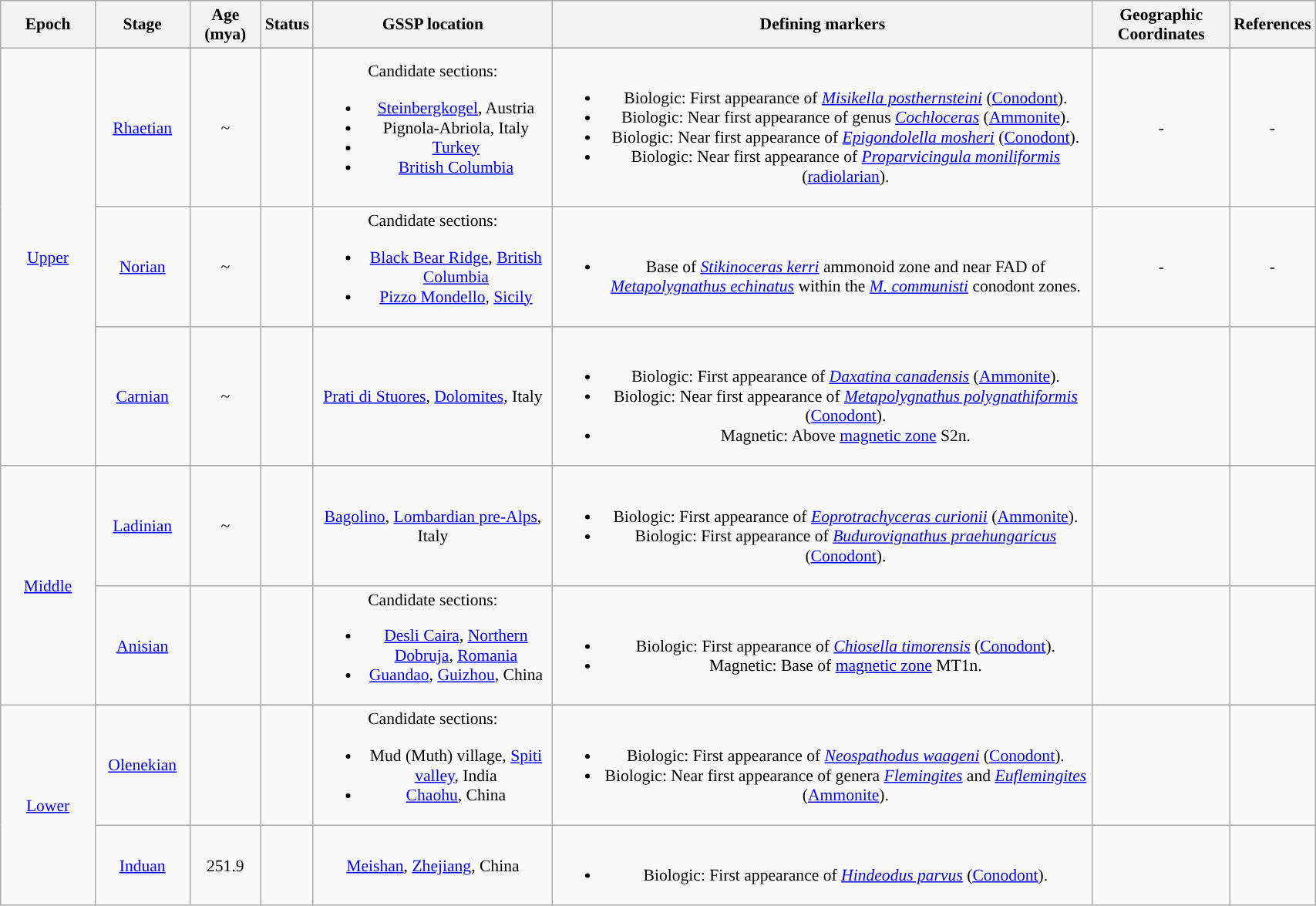<table class="wikitable"  style="font-size:90%; width:90%; text-align:center;">
<tr>
<th style="width:75px;">Epoch</th>
<th style="width:75px;">Stage</th>
<th style="width:55px;">Age (mya)</th>
<th style="width:15px;">Status</th>
<th style="width:200px;">GSSP location</th>
<th width="">Defining markers</th>
<th width="">Geographic Coordinates</th>
<th width="">References</th>
</tr>
<tr style="background:">
<td rowspan="4"><a href='#'>Upper</a></td>
</tr>
<tr style="background:">
<td><a href='#'>Rhaetian</a></td>
<td>~</td>
<td></td>
<td>Candidate sections:<br><ul><li><a href='#'>Steinbergkogel</a>, Austria</li><li>Pignola-Abriola, Italy</li><li><a href='#'>Turkey</a></li><li><a href='#'>British Columbia</a></li></ul></td>
<td><br><ul><li>Biologic: First appearance of <em><a href='#'>Misikella posthernsteini</a></em> (<a href='#'>Conodont</a>).</li><li>Biologic: Near first appearance of genus <em><a href='#'>Cochloceras</a></em> (<a href='#'>Ammonite</a>).</li><li>Biologic: Near first appearance of <em><a href='#'>Epigondolella mosheri</a></em> (<a href='#'>Conodont</a>).</li><li>Biologic: Near first appearance of <em><a href='#'>Proparvicingula moniliformis</a></em> (<a href='#'>radiolarian</a>).</li></ul></td>
<td>-</td>
<td>-</td>
</tr>
<tr style="background:">
<td><a href='#'>Norian</a></td>
<td>~</td>
<td></td>
<td>Candidate sections:<br><ul><li><a href='#'>Black Bear Ridge</a>, <a href='#'>British Columbia</a></li><li><a href='#'>Pizzo Mondello</a>, <a href='#'>Sicily</a></li></ul></td>
<td><br><ul><li>Base of <em><a href='#'>Stikinoceras kerri</a></em> ammonoid zone and near FAD of <em><a href='#'>Metapolygnathus echinatus</a></em> within the <em><a href='#'>M. communisti</a></em> conodont zones.</li></ul></td>
<td>-</td>
<td>-</td>
</tr>
<tr style="background:">
<td><a href='#'>Carnian</a></td>
<td>~</td>
<td></td>
<td><a href='#'>Prati di Stuores</a>, <a href='#'>Dolomites</a>, Italy</td>
<td><br><ul><li>Biologic: First appearance of <em><a href='#'>Daxatina canadensis</a></em> (<a href='#'>Ammonite</a>).</li><li>Biologic: Near first appearance of <em><a href='#'>Metapolygnathus polygnathiformis</a></em> (<a href='#'>Conodont</a>).</li><li>Magnetic: Above <a href='#'>magnetic zone</a> S2n.</li></ul></td>
<td></td>
<td></td>
</tr>
<tr style="background:">
<td rowspan="3"><a href='#'>Middle</a></td>
</tr>
<tr style="background:">
<td><a href='#'>Ladinian</a></td>
<td>~</td>
<td></td>
<td><a href='#'>Bagolino</a>, <a href='#'>Lombardian pre-Alps</a>, Italy</td>
<td><br><ul><li>Biologic: First appearance of <em><a href='#'>Eoprotrachyceras curionii</a></em> (<a href='#'>Ammonite</a>).</li><li>Biologic: First appearance of <em><a href='#'>Budurovignathus praehungaricus</a></em> (<a href='#'>Conodont</a>).</li></ul></td>
<td></td>
<td></td>
</tr>
<tr style="background:">
<td><a href='#'>Anisian</a></td>
<td></td>
<td></td>
<td>Candidate sections:<br><ul><li><a href='#'>Desli Caira</a>, <a href='#'>Northern Dobruja</a>, <a href='#'>Romania</a></li><li><a href='#'>Guandao</a>, <a href='#'>Guizhou</a>, China</li></ul></td>
<td><br><ul><li>Biologic: First appearance of <em><a href='#'>Chiosella timorensis</a></em> (<a href='#'>Conodont</a>).</li><li>Magnetic: Base of <a href='#'>magnetic zone</a> MT1n.</li></ul></td>
<td></td>
<td></td>
</tr>
<tr style="background:">
<td rowspan="3"><a href='#'>Lower</a></td>
</tr>
<tr style="background:">
<td><a href='#'>Olenekian</a></td>
<td></td>
<td></td>
<td>Candidate sections:<br><ul><li>Mud (Muth) village, <a href='#'>Spiti valley</a>, India</li><li><a href='#'>Chaohu</a>, China</li></ul></td>
<td><br><ul><li>Biologic: First appearance of <em><a href='#'>Neospathodus waageni</a></em> (<a href='#'>Conodont</a>).</li><li>Biologic: Near first appearance of genera <em><a href='#'>Flemingites</a></em> and <em><a href='#'>Euflemingites</a></em> (<a href='#'>Ammonite</a>).</li></ul></td>
<td></td>
<td></td>
</tr>
<tr style="background:">
<td><a href='#'>Induan</a></td>
<td>251.9</td>
<td></td>
<td><a href='#'>Meishan</a>, <a href='#'>Zhejiang</a>, China</td>
<td><br><ul><li>Biologic: First appearance of <em><a href='#'>Hindeodus parvus</a></em> (<a href='#'>Conodont</a>).</li></ul></td>
<td></td>
<td></td>
</tr>
</table>
